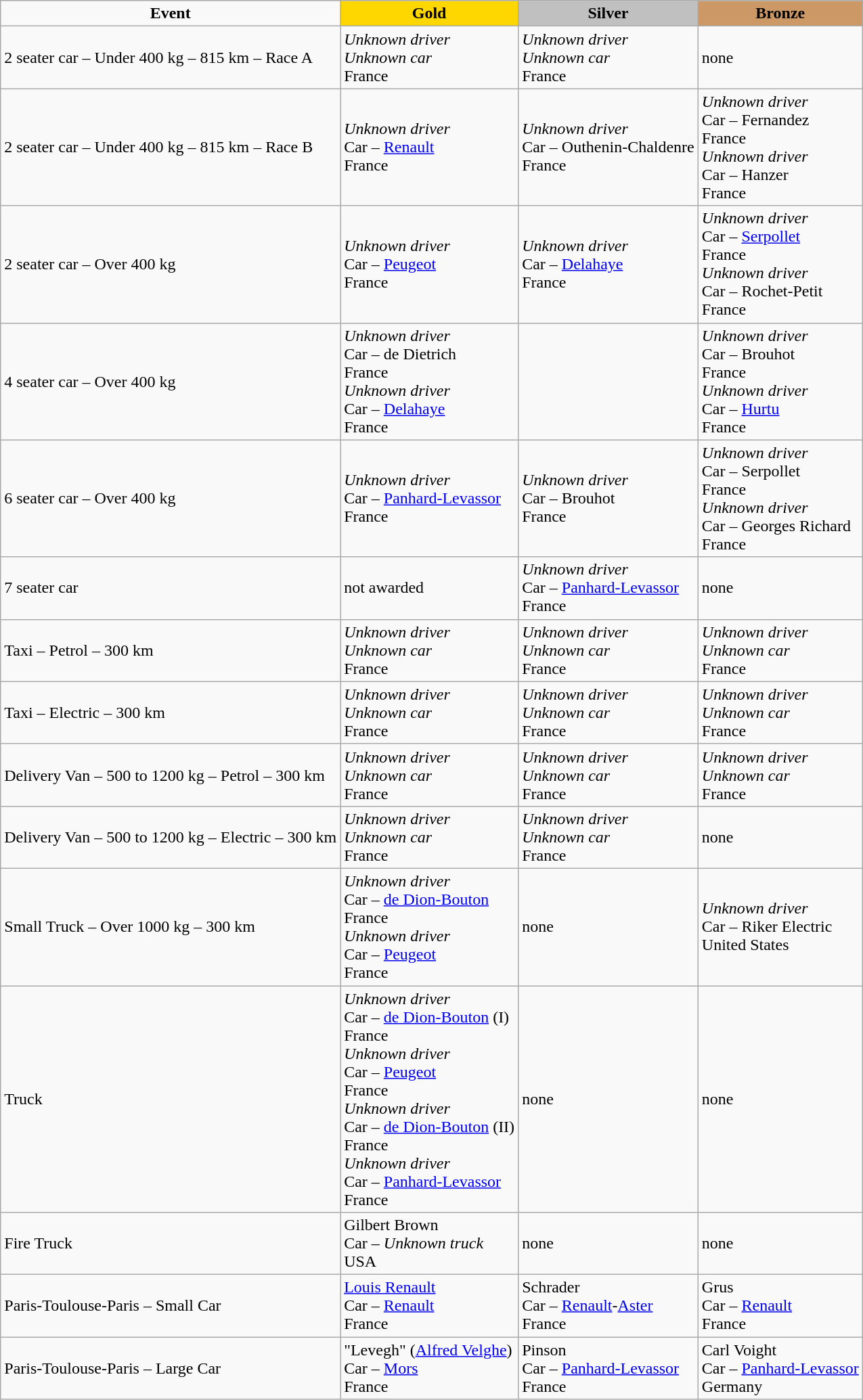<table class="wikitable">
<tr>
<td align="center"><strong>Event</strong></td>
<td align="center" style="background:gold;"><strong>Gold</strong></td>
<td align="center" style="background:silver;"><strong>Silver</strong></td>
<td align="center" style="background:#CC9966;"><strong>Bronze</strong></td>
</tr>
<tr>
<td>2 seater car – Under 400 kg – 815 km – Race A</td>
<td> <em>Unknown driver</em><br><em>Unknown car</em><br>France</td>
<td> <em>Unknown driver</em><br><em>Unknown car</em><br>France</td>
<td>none</td>
</tr>
<tr>
<td>2 seater car – Under 400 kg – 815 km – Race B</td>
<td> <em>Unknown driver</em><br>Car – <a href='#'>Renault</a><br>France</td>
<td> <em>Unknown driver</em><br>Car – Outhenin-Chaldenre<br>France</td>
<td> <em>Unknown driver</em><br>Car – Fernandez<br>France<br> <em>Unknown driver</em><br>Car – Hanzer<br>France</td>
</tr>
<tr>
<td>2 seater car – Over 400 kg</td>
<td> <em>Unknown driver</em><br>Car – <a href='#'>Peugeot</a><br>France</td>
<td> <em>Unknown driver</em><br>Car – <a href='#'>Delahaye</a><br>France</td>
<td> <em>Unknown driver</em><br>Car – <a href='#'>Serpollet</a><br>France<br> <em>Unknown driver</em><br>Car – Rochet-Petit<br>France</td>
</tr>
<tr>
<td>4 seater car – Over 400 kg</td>
<td> <em>Unknown driver</em><br>Car – de Dietrich<br>France<br> <em>Unknown driver</em><br>Car – <a href='#'>Delahaye</a><br>France</td>
<td></td>
<td> <em>Unknown driver</em><br>Car – Brouhot<br>France<br> <em>Unknown driver</em><br>Car – <a href='#'>Hurtu</a><br>France</td>
</tr>
<tr>
<td>6 seater car – Over 400 kg</td>
<td> <em>Unknown driver</em><br>Car – <a href='#'>Panhard-Levassor</a><br>France</td>
<td> <em>Unknown driver</em><br>Car – Brouhot<br>France</td>
<td> <em>Unknown driver</em><br>Car – Serpollet<br>France<br> <em>Unknown driver</em><br>Car – Georges Richard<br>France</td>
</tr>
<tr>
<td>7 seater car</td>
<td>not awarded</td>
<td> <em>Unknown driver</em><br>Car – <a href='#'>Panhard-Levassor</a><br>France</td>
<td>none</td>
</tr>
<tr>
<td>Taxi – Petrol – 300 km</td>
<td> <em>Unknown driver</em><br><em>Unknown car</em><br>France</td>
<td> <em>Unknown driver</em><br><em>Unknown car</em><br>France</td>
<td> <em>Unknown driver</em><br><em>Unknown car</em><br>France</td>
</tr>
<tr>
<td>Taxi – Electric – 300 km</td>
<td> <em>Unknown driver</em><br><em>Unknown car</em><br>France</td>
<td> <em>Unknown driver</em><br><em>Unknown car</em><br>France</td>
<td> <em>Unknown driver</em><br><em>Unknown car</em><br>France</td>
</tr>
<tr>
<td>Delivery Van – 500 to 1200 kg – Petrol – 300 km</td>
<td> <em>Unknown driver</em><br><em>Unknown car</em><br>France</td>
<td> <em>Unknown driver</em><br><em>Unknown car</em><br>France</td>
<td> <em>Unknown driver</em><br><em>Unknown car</em><br>France</td>
</tr>
<tr>
<td>Delivery Van – 500 to 1200 kg – Electric – 300 km</td>
<td> <em>Unknown driver</em><br><em>Unknown car</em><br>France</td>
<td> <em>Unknown driver</em><br><em>Unknown car</em><br>France</td>
<td>none</td>
</tr>
<tr>
<td>Small Truck – Over 1000 kg – 300 km</td>
<td> <em>Unknown driver</em><br>Car – <a href='#'>de Dion-Bouton</a><br>France<br> <em>Unknown driver</em><br>Car – <a href='#'>Peugeot</a><br>France</td>
<td>none</td>
<td> <em>Unknown driver</em><br>Car – Riker Electric<br>United States</td>
</tr>
<tr>
<td>Truck</td>
<td> <em>Unknown driver</em><br>Car – <a href='#'>de Dion-Bouton</a> (I)<br>France<br> <em>Unknown driver</em><br>Car – <a href='#'>Peugeot</a><br>France<br> <em>Unknown driver</em><br>Car – <a href='#'>de Dion-Bouton</a> (II)<br>France<br> <em>Unknown driver</em><br>Car – <a href='#'>Panhard-Levassor</a><br>France</td>
<td>none</td>
<td>none</td>
</tr>
<tr>
<td>Fire Truck</td>
<td> Gilbert Brown<br>Car – <em>Unknown truck</em><br>USA</td>
<td>none</td>
<td>none</td>
</tr>
<tr>
<td>Paris-Toulouse-Paris – Small Car</td>
<td> <a href='#'>Louis Renault</a><br>Car – <a href='#'>Renault</a><br>France</td>
<td> Schrader<br>Car – <a href='#'>Renault</a>-<a href='#'>Aster</a><br>France</td>
<td> Grus<br>Car – <a href='#'>Renault</a><br>France</td>
</tr>
<tr>
<td>Paris-Toulouse-Paris – Large Car</td>
<td> "Levegh" (<a href='#'>Alfred Velghe</a>)<br>Car – <a href='#'>Mors</a><br>France</td>
<td> Pinson<br>Car – <a href='#'>Panhard-Levassor</a><br>France</td>
<td> Carl Voight<br>Car – <a href='#'>Panhard-Levassor</a><br>Germany</td>
</tr>
</table>
